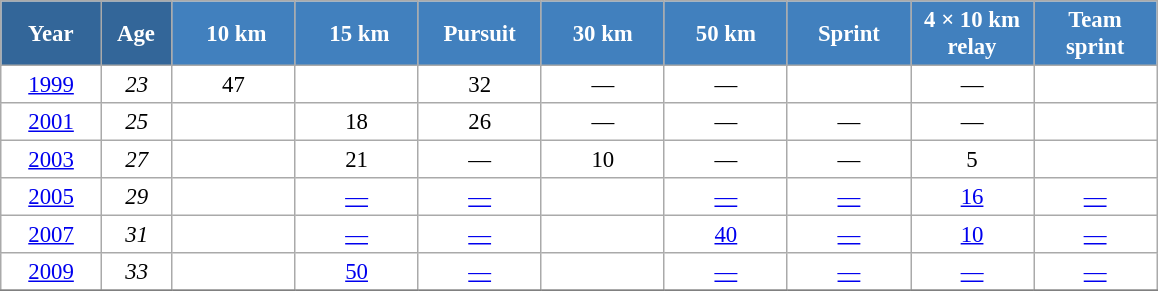<table class="wikitable" style="font-size:95%; text-align:center; border:grey solid 1px; border-collapse:collapse; background:#ffffff;">
<tr>
<th style="background-color:#369; color:white; width:60px;"> Year </th>
<th style="background-color:#369; color:white; width:40px;"> Age </th>
<th style="background-color:#4180be; color:white; width:75px;"> 10 km</th>
<th style="background-color:#4180be; color:white; width:75px;"> 15 km</th>
<th style="background-color:#4180be; color:white; width:75px;"> Pursuit </th>
<th style="background-color:#4180be; color:white; width:75px;"> 30 km </th>
<th style="background-color:#4180be; color:white; width:75px;"> 50 km </th>
<th style="background-color:#4180be; color:white; width:75px;"> Sprint </th>
<th style="background-color:#4180be; color:white; width:75px;"> 4 × 10 km <br> relay </th>
<th style="background-color:#4180be; color:white; width:75px;"> Team <br> sprint </th>
</tr>
<tr>
<td><a href='#'>1999</a></td>
<td><em>23</em></td>
<td>47</td>
<td></td>
<td>32</td>
<td>—</td>
<td>—</td>
<td></td>
<td>—</td>
<td></td>
</tr>
<tr>
<td><a href='#'>2001</a></td>
<td><em>25</em></td>
<td></td>
<td>18</td>
<td>26</td>
<td>—</td>
<td>—</td>
<td>—</td>
<td>—</td>
<td></td>
</tr>
<tr>
<td><a href='#'>2003</a></td>
<td><em>27</em></td>
<td></td>
<td>21</td>
<td>—</td>
<td>10</td>
<td>—</td>
<td>—</td>
<td>5</td>
<td></td>
</tr>
<tr>
<td><a href='#'>2005</a></td>
<td><em>29</em></td>
<td></td>
<td><a href='#'>—</a></td>
<td><a href='#'>—</a></td>
<td></td>
<td><a href='#'>—</a></td>
<td><a href='#'>—</a></td>
<td><a href='#'>16</a></td>
<td><a href='#'>—</a></td>
</tr>
<tr>
<td><a href='#'>2007</a></td>
<td><em>31</em></td>
<td></td>
<td><a href='#'>—</a></td>
<td><a href='#'>—</a></td>
<td></td>
<td><a href='#'>40</a></td>
<td><a href='#'>—</a></td>
<td><a href='#'>10</a></td>
<td><a href='#'>—</a></td>
</tr>
<tr>
<td><a href='#'>2009</a></td>
<td><em>33</em></td>
<td></td>
<td><a href='#'>50</a></td>
<td><a href='#'>—</a></td>
<td></td>
<td><a href='#'>—</a></td>
<td><a href='#'>—</a></td>
<td><a href='#'>—</a></td>
<td><a href='#'>—</a></td>
</tr>
<tr>
</tr>
</table>
